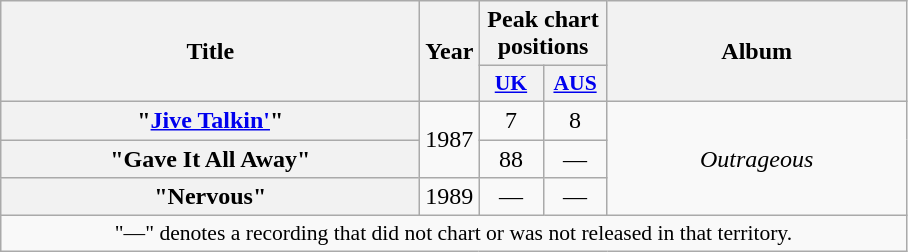<table class="wikitable plainrowheaders" style="text-align:center;">
<tr>
<th scope="colw" rowspan="2" style="width:17em;">Title</th>
<th scope="col" rowspan="2">Year</th>
<th scope="col" colspan="2">Peak chart positions</th>
<th scope="col" rowspan="2" style="width:12em;">Album</th>
</tr>
<tr>
<th scope="col" style="width:2.5em;font-size:90%;"><a href='#'>UK</a><br></th>
<th scope="col" style="width:2.5em;font-size:90%;"><a href='#'>AUS</a><br></th>
</tr>
<tr>
<th scope="row">"<a href='#'>Jive Talkin'</a>"</th>
<td rowspan="2">1987</td>
<td>7</td>
<td>8</td>
<td rowspan="3"><em>Outrageous</em></td>
</tr>
<tr>
<th scope="row">"Gave It All Away"</th>
<td>88</td>
<td>—</td>
</tr>
<tr>
<th scope="row">"Nervous"</th>
<td>1989</td>
<td>—</td>
<td>—</td>
</tr>
<tr>
<td colspan="5" style="font-size:90%">"—" denotes a recording that did not chart or was not released in that territory.</td>
</tr>
</table>
